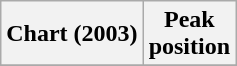<table class="wikitable">
<tr>
<th>Chart (2003)</th>
<th>Peak <br> position</th>
</tr>
<tr>
</tr>
</table>
